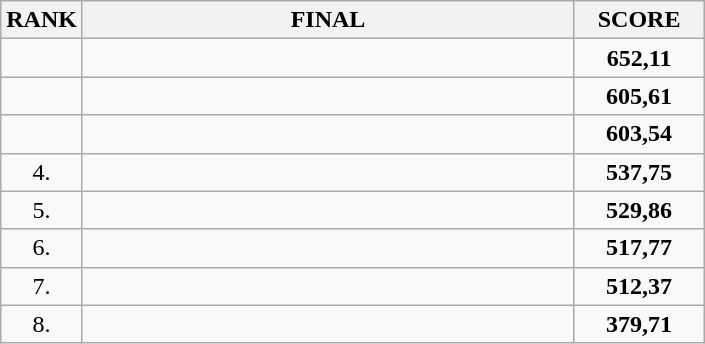<table class="wikitable">
<tr>
<th>RANK</th>
<th style="width: 20em">FINAL</th>
<th style="width: 5em">SCORE</th>
</tr>
<tr>
<td align="center"></td>
<td></td>
<td align="center"><strong>652,11</strong></td>
</tr>
<tr>
<td align="center"></td>
<td></td>
<td align="center"><strong>605,61</strong></td>
</tr>
<tr>
<td align="center"></td>
<td></td>
<td align="center"><strong>603,54</strong></td>
</tr>
<tr>
<td align="center">4.</td>
<td></td>
<td align="center"><strong>537,75</strong></td>
</tr>
<tr>
<td align="center">5.</td>
<td></td>
<td align="center"><strong>529,86</strong></td>
</tr>
<tr>
<td align="center">6.</td>
<td></td>
<td align="center"><strong>517,77</strong></td>
</tr>
<tr>
<td align="center">7.</td>
<td></td>
<td align="center"><strong>512,37</strong></td>
</tr>
<tr>
<td align="center">8.</td>
<td></td>
<td align="center"><strong>379,71</strong></td>
</tr>
</table>
